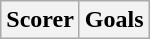<table class="wikitable">
<tr>
<th>Scorer</th>
<th>Goals</th>
</tr>
</table>
